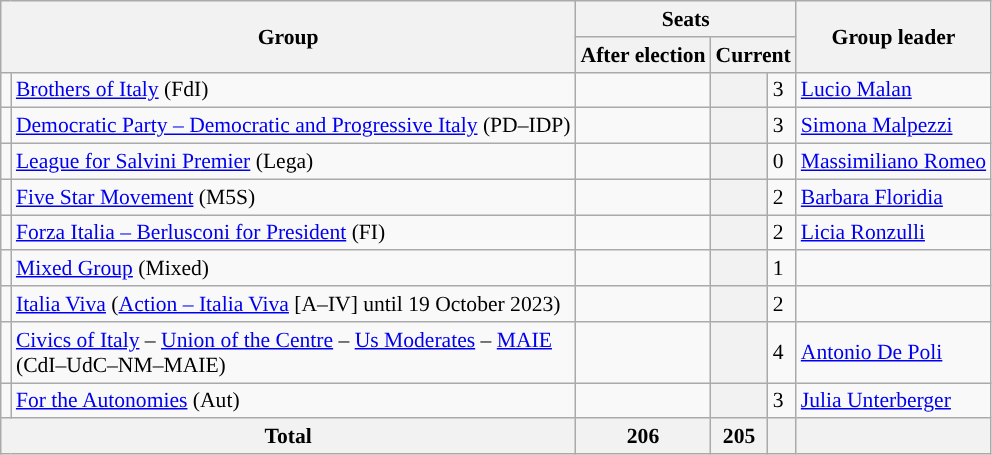<table class="wikitable" style="text-align:right; font-size:90%;">
<tr>
<th colspan="2" rowspan="2">Group</th>
<th colspan="3">Seats</th>
<th rowspan="2">Group leader</th>
</tr>
<tr align="left">
<th>After election</th>
<th colspan="2">Current</th>
</tr>
<tr>
<td style="background-color:"></td>
<td align="left"><a href='#'>Brothers of Italy</a> (FdI)</td>
<td></td>
<th></th>
<td align="left"> 3</td>
<td align="left"><a href='#'>Lucio Malan</a></td>
</tr>
<tr>
<td style="background-color:"></td>
<td align="left"><a href='#'>Democratic Party – Democratic and Progressive Italy</a> (PD–IDP)</td>
<td></td>
<th></th>
<td align="left"> 3</td>
<td align="left"><a href='#'>Simona Malpezzi</a></td>
</tr>
<tr>
<td style="background-color:"></td>
<td align="left"><a href='#'>League for Salvini Premier</a> (Lega)</td>
<td></td>
<th></th>
<td align="left"> 0</td>
<td align="left"><a href='#'>Massimiliano Romeo</a></td>
</tr>
<tr>
<td style="background-color:"></td>
<td align="left"><a href='#'>Five Star Movement</a> (M5S)</td>
<td></td>
<th></th>
<td align="left"> 2</td>
<td align="left"><a href='#'>Barbara Floridia</a></td>
</tr>
<tr>
<td style="background-color:"></td>
<td align="left"><a href='#'>Forza Italia – Berlusconi for President</a> (FI)</td>
<td></td>
<th></th>
<td align="left"> 2</td>
<td align="left"><a href='#'>Licia Ronzulli</a></td>
</tr>
<tr>
<td style="background-color:"></td>
<td align="left"><a href='#'>Mixed Group</a> (Mixed)</td>
<td></td>
<th></th>
<td align="left"> 1</td>
<td align="left"></td>
</tr>
<tr>
<td style="background-color:"></td>
<td align="left"><a href='#'>Italia Viva</a> (<a href='#'>Action – Italia Viva</a> [A–IV] until 19 October 2023)</td>
<td></td>
<th></th>
<td align="left"> 2</td>
<td align="left"></td>
</tr>
<tr>
<td style="background-color:"></td>
<td align="left"><a href='#'>Civics of Italy</a> – <a href='#'>Union of the Centre</a> – <a href='#'>Us Moderates</a> – <a href='#'>MAIE</a><br>(CdI–UdC–NM–MAIE)</td>
<td></td>
<th></th>
<td align="left"> 4</td>
<td align="left"><a href='#'>Antonio De Poli</a></td>
</tr>
<tr>
<td style="background-color:"></td>
<td align="left"><a href='#'>For the Autonomies</a> (Aut)</td>
<td></td>
<th></th>
<td align="left"> 3</td>
<td align="left"><a href='#'>Julia Unterberger</a></td>
</tr>
<tr>
<th colspan="2" align="left">Total</th>
<th>206</th>
<th>205</th>
<th align="left"></th>
<th></th>
</tr>
</table>
